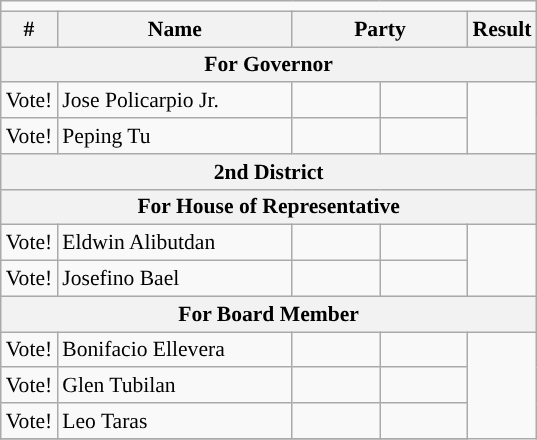<table class="wikitable" style="font-size:90%">
<tr>
<td colspan="5"></td>
</tr>
<tr>
<th>#</th>
<th width="150px">Name</th>
<th colspan="2" width="110px">Party</th>
<th>Result</th>
</tr>
<tr>
<th colspan="5">For Governor</th>
</tr>
<tr>
<td>Vote!</td>
<td>Jose Policarpio Jr.</td>
<td></td>
<td></td>
</tr>
<tr>
<td>Vote!</td>
<td>Peping Tu</td>
<td></td>
<td></td>
</tr>
<tr>
<th colspan="5">2nd District</th>
</tr>
<tr>
<th colspan="5">For House of Representative</th>
</tr>
<tr>
<td>Vote!</td>
<td>Eldwin Alibutdan</td>
<td></td>
<td></td>
</tr>
<tr>
<td>Vote!</td>
<td>Josefino Bael</td>
<td></td>
<td></td>
</tr>
<tr>
<th colspan="5">For Board Member</th>
</tr>
<tr>
<td>Vote!</td>
<td>Bonifacio Ellevera</td>
<td></td>
<td></td>
</tr>
<tr>
<td>Vote!</td>
<td>Glen Tubilan</td>
<td></td>
<td></td>
</tr>
<tr>
<td>Vote!</td>
<td>Leo Taras</td>
<td></td>
<td></td>
</tr>
<tr>
</tr>
</table>
